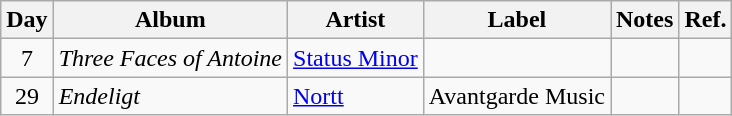<table class="wikitable">
<tr>
<th>Day</th>
<th>Album</th>
<th>Artist</th>
<th>Label</th>
<th>Notes</th>
<th>Ref.</th>
</tr>
<tr>
<td style="text-align:center;">7</td>
<td><em>Three Faces of Antoine</em></td>
<td><a href='#'>Status Minor</a></td>
<td></td>
<td></td>
<td style="text-align:center;"></td>
</tr>
<tr>
<td style="text-align:center;">29</td>
<td><em>Endeligt</em></td>
<td><a href='#'>Nortt</a></td>
<td>Avantgarde Music</td>
<td></td>
<td></td>
</tr>
</table>
